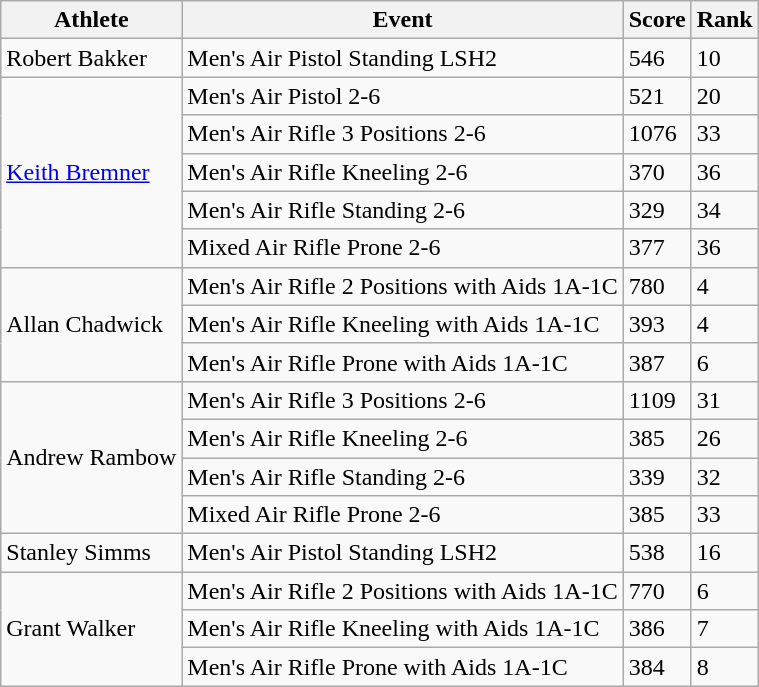<table class="wikitable">
<tr>
<th>Athlete</th>
<th>Event</th>
<th>Score</th>
<th>Rank</th>
</tr>
<tr>
<td>Robert Bakker</td>
<td>Men's Air Pistol Standing LSH2</td>
<td>546</td>
<td>10</td>
</tr>
<tr>
<td rowspan="5"><a href='#'>Keith Bremner</a></td>
<td>Men's Air Pistol 2-6</td>
<td>521</td>
<td>20</td>
</tr>
<tr>
<td>Men's Air Rifle 3 Positions 2-6</td>
<td>1076</td>
<td>33</td>
</tr>
<tr>
<td>Men's Air Rifle Kneeling 2-6</td>
<td>370</td>
<td>36</td>
</tr>
<tr>
<td>Men's Air Rifle Standing 2-6</td>
<td>329</td>
<td>34</td>
</tr>
<tr>
<td>Mixed Air Rifle Prone 2-6</td>
<td>377</td>
<td>36</td>
</tr>
<tr>
<td rowspan="3">Allan Chadwick</td>
<td>Men's Air Rifle 2 Positions with Aids 1A-1C</td>
<td>780</td>
<td>4</td>
</tr>
<tr>
<td>Men's Air Rifle Kneeling with Aids 1A-1C</td>
<td>393</td>
<td>4</td>
</tr>
<tr>
<td>Men's Air Rifle Prone with Aids 1A-1C</td>
<td>387</td>
<td>6</td>
</tr>
<tr>
<td rowspan="4">Andrew Rambow</td>
<td>Men's Air Rifle 3 Positions 2-6</td>
<td>1109</td>
<td>31</td>
</tr>
<tr>
<td>Men's Air Rifle Kneeling 2-6</td>
<td>385</td>
<td>26</td>
</tr>
<tr>
<td>Men's Air Rifle Standing 2-6</td>
<td>339</td>
<td>32</td>
</tr>
<tr>
<td>Mixed Air Rifle Prone 2-6</td>
<td>385</td>
<td>33</td>
</tr>
<tr>
<td>Stanley Simms</td>
<td>Men's Air Pistol Standing LSH2</td>
<td>538</td>
<td>16</td>
</tr>
<tr>
<td rowspan="3">Grant Walker</td>
<td>Men's Air Rifle 2 Positions with Aids 1A-1C</td>
<td>770</td>
<td>6</td>
</tr>
<tr>
<td>Men's Air Rifle Kneeling with Aids 1A-1C</td>
<td>386</td>
<td>7</td>
</tr>
<tr>
<td>Men's Air Rifle Prone with Aids 1A-1C</td>
<td>384</td>
<td>8</td>
</tr>
</table>
